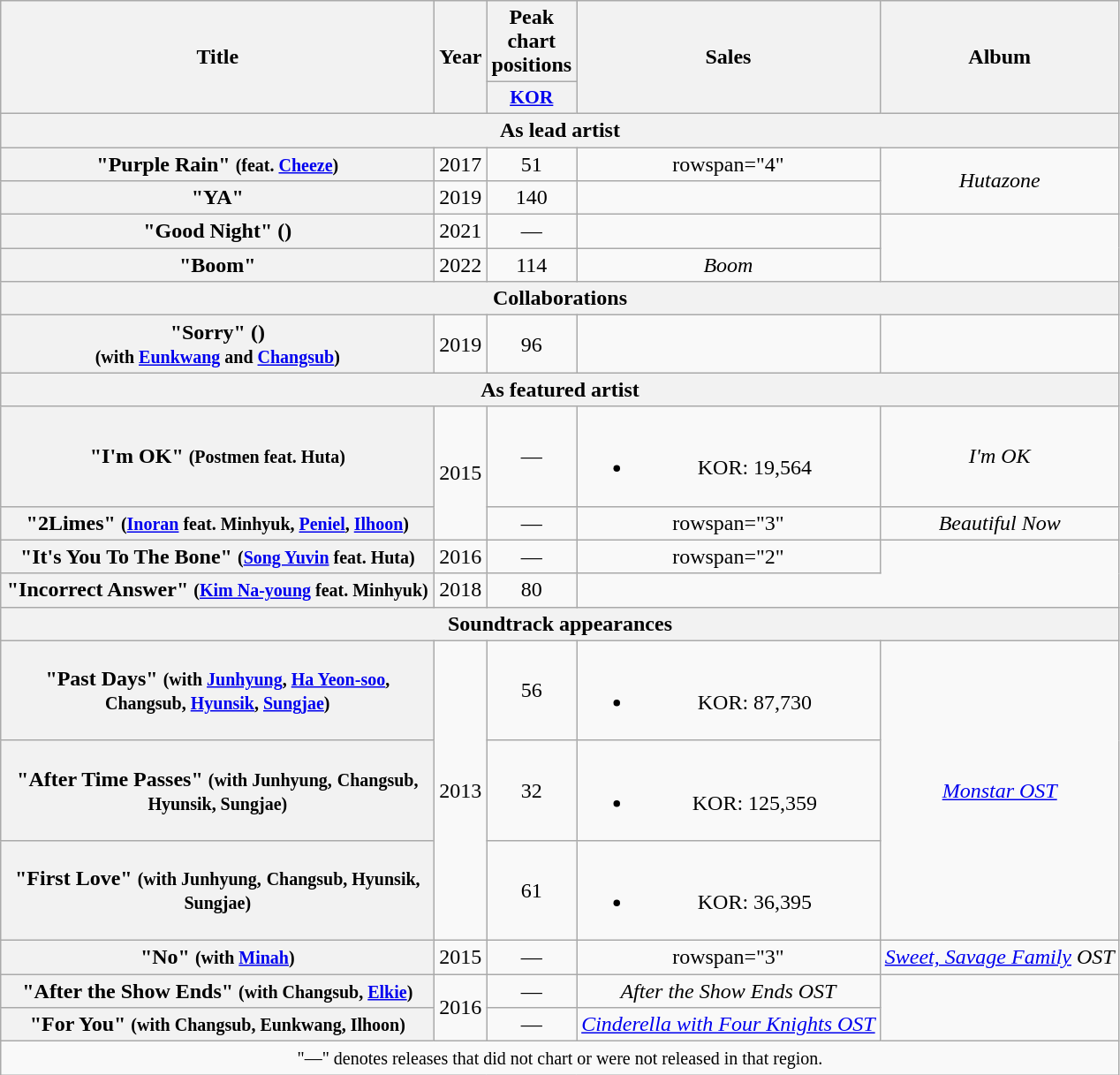<table class="wikitable plainrowheaders" style="text-align:center;" border="1">
<tr>
<th scope="col" rowspan="2" style="width:20em;">Title</th>
<th scope="col" rowspan="2">Year</th>
<th scope="col" colspan="1">Peak chart positions</th>
<th scope="col" rowspan="2">Sales</th>
<th scope="col" rowspan="2">Album</th>
</tr>
<tr>
<th scope="col" style="width:3em;font-size:90%;"><a href='#'>KOR</a><br></th>
</tr>
<tr>
<th colspan="5">As lead artist</th>
</tr>
<tr>
<th scope="row">"Purple Rain" <small>(feat. <a href='#'>Cheeze</a>)</small></th>
<td>2017</td>
<td>51</td>
<td>rowspan="4" </td>
<td rowspan="2"><em>Hutazone</em></td>
</tr>
<tr>
<th scope="row">"YA"</th>
<td>2019</td>
<td>140</td>
</tr>
<tr>
<th scope="row">"Good Night" ()</th>
<td>2021</td>
<td>—</td>
<td></td>
</tr>
<tr>
<th scope="row">"Boom"</th>
<td>2022</td>
<td>114</td>
<td><em>Boom</em></td>
</tr>
<tr>
<th colspan="5">Collaborations</th>
</tr>
<tr>
<th scope="row">"Sorry" () <br><small>(with <a href='#'>Eunkwang</a> and <a href='#'>Changsub</a>)</small></th>
<td>2019</td>
<td>96</td>
<td></td>
<td></td>
</tr>
<tr>
<th colspan="5">As featured artist</th>
</tr>
<tr>
<th scope="row">"I'm OK" <small>(Postmen feat. Huta)</small></th>
<td rowspan="2">2015</td>
<td>—</td>
<td><br><ul><li>KOR: 19,564</li></ul></td>
<td><em>I'm OK</em></td>
</tr>
<tr>
<th scope="row">"2Limes" <small>(<a href='#'>Inoran</a> feat. Minhyuk, <a href='#'>Peniel</a>, <a href='#'>Ilhoon</a>)</small></th>
<td>—</td>
<td>rowspan="3" </td>
<td><em>Beautiful Now</em></td>
</tr>
<tr>
<th scope="row">"It's You To The Bone" <small>(<a href='#'>Song Yuvin</a> feat. Huta)</small></th>
<td>2016</td>
<td>—</td>
<td>rowspan="2" </td>
</tr>
<tr>
<th scope="row">"Incorrect Answer" <small>(<a href='#'>Kim Na-young</a> feat. Minhyuk)</small></th>
<td>2018</td>
<td>80</td>
</tr>
<tr>
<th colspan="5">Soundtrack appearances</th>
</tr>
<tr>
<th scope="row">"Past Days"  <small>(with <a href='#'>Junhyung</a>, <a href='#'>Ha Yeon-soo</a>,</small> <small>Changsub, <a href='#'>Hyunsik</a>, <a href='#'>Sungjae</a>)</small></th>
<td rowspan="3">2013</td>
<td>56</td>
<td><br><ul><li>KOR: 87,730</li></ul></td>
<td rowspan="3"><a href='#'><em>Monstar OST</em></a></td>
</tr>
<tr>
<th scope="row">"After Time Passes" <small>(with Junhyung,</small> <small>Changsub, Hyunsik, Sungjae)</small></th>
<td>32</td>
<td><br><ul><li>KOR: 125,359</li></ul></td>
</tr>
<tr>
<th scope="row">"First Love" <small>(with Junhyung,</small> <small>Changsub, Hyunsik, Sungjae)</small></th>
<td>61</td>
<td><br><ul><li>KOR: 36,395</li></ul></td>
</tr>
<tr>
<th scope="row">"No" <small>(with <a href='#'>Minah</a>)</small></th>
<td>2015</td>
<td>—</td>
<td>rowspan="3" </td>
<td><em><a href='#'>Sweet, Savage Family</a> OST</em></td>
</tr>
<tr>
<th scope="row">"After the Show Ends" <small>(with Changsub, <a href='#'>Elkie</a>)</small></th>
<td rowspan="2">2016</td>
<td>—</td>
<td><em>After the Show Ends OST</em></td>
</tr>
<tr>
<th scope="row">"For You" <small>(with Changsub, Eunkwang, Ilhoon)</small></th>
<td>—</td>
<td><a href='#'><em>Cinderella with Four Knights OST</em></a></td>
</tr>
<tr>
<td colspan="5"><small>"—" denotes releases that did not chart or were not released in that region.</small></td>
</tr>
</table>
